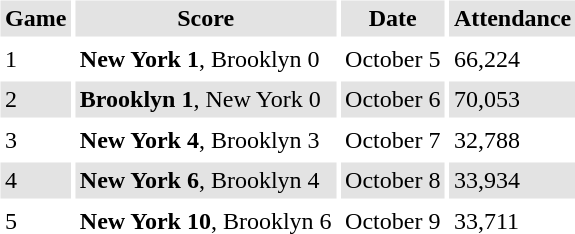<table border="0" cellspacing="3" cellpadding="3">
<tr style="background: #e3e3e3;">
<th>Game</th>
<th>Score</th>
<th>Date</th>
<th>Attendance</th>
</tr>
<tr>
<td>1</td>
<td><strong>New York 1</strong>, Brooklyn 0</td>
<td>October 5</td>
<td>66,224</td>
</tr>
<tr style="background: #e3e3e3;">
<td>2</td>
<td><strong>Brooklyn 1</strong>, New York 0</td>
<td>October 6</td>
<td>70,053</td>
</tr>
<tr>
<td>3</td>
<td><strong>New York 4</strong>, Brooklyn 3</td>
<td>October 7</td>
<td>32,788</td>
</tr>
<tr style="background: #e3e3e3;">
<td>4</td>
<td><strong>New York 6</strong>, Brooklyn 4</td>
<td>October 8</td>
<td>33,934</td>
</tr>
<tr>
<td>5</td>
<td><strong>New York 10</strong>, Brooklyn 6</td>
<td>October 9</td>
<td>33,711</td>
</tr>
</table>
